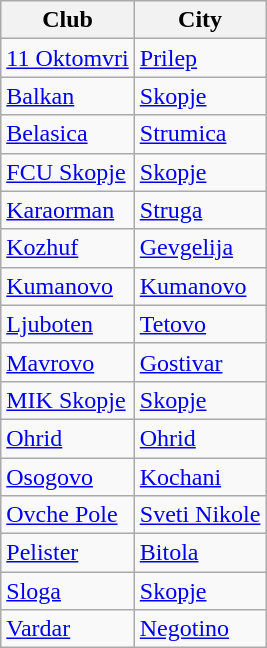<table class="wikitable">
<tr>
<th>Club</th>
<th>City</th>
</tr>
<tr>
<td><a href='#'>11 Oktomvri</a></td>
<td><a href='#'>Prilep</a></td>
</tr>
<tr>
<td><a href='#'>Balkan</a></td>
<td><a href='#'>Skopje</a></td>
</tr>
<tr>
<td><a href='#'>Belasica</a></td>
<td><a href='#'>Strumica</a></td>
</tr>
<tr>
<td><a href='#'>FCU Skopje</a></td>
<td><a href='#'>Skopje</a></td>
</tr>
<tr>
<td><a href='#'>Karaorman</a></td>
<td><a href='#'>Struga</a></td>
</tr>
<tr>
<td><a href='#'>Kozhuf</a></td>
<td><a href='#'>Gevgelija</a></td>
</tr>
<tr>
<td><a href='#'>Kumanovo</a></td>
<td><a href='#'>Kumanovo</a></td>
</tr>
<tr>
<td><a href='#'>Ljuboten</a></td>
<td><a href='#'>Tetovo</a></td>
</tr>
<tr>
<td><a href='#'>Mavrovo</a></td>
<td><a href='#'>Gostivar</a></td>
</tr>
<tr>
<td><a href='#'>MIK Skopje</a></td>
<td><a href='#'>Skopje</a></td>
</tr>
<tr>
<td><a href='#'>Ohrid</a></td>
<td><a href='#'>Ohrid</a></td>
</tr>
<tr>
<td><a href='#'>Osogovo</a></td>
<td><a href='#'>Kochani</a></td>
</tr>
<tr>
<td><a href='#'>Ovche Pole</a></td>
<td><a href='#'>Sveti Nikole</a></td>
</tr>
<tr>
<td><a href='#'>Pelister</a></td>
<td><a href='#'>Bitola</a></td>
</tr>
<tr>
<td><a href='#'>Sloga</a></td>
<td><a href='#'>Skopje</a></td>
</tr>
<tr>
<td><a href='#'>Vardar</a></td>
<td><a href='#'>Negotino</a></td>
</tr>
</table>
